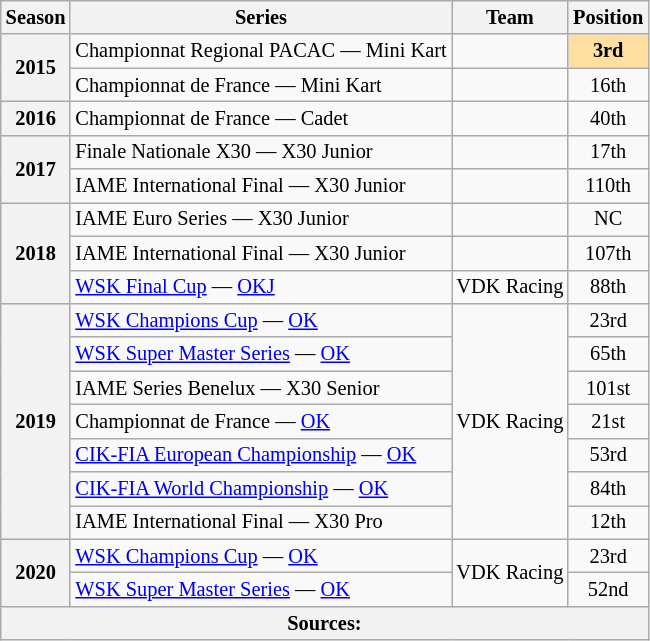<table class="wikitable" style="font-size: 85%; text-align:center">
<tr>
<th>Season</th>
<th>Series</th>
<th>Team</th>
<th>Position</th>
</tr>
<tr>
<th rowspan="2">2015</th>
<td align="left">Championnat Regional PACAC — Mini Kart</td>
<td align="left"></td>
<td style="background:#FFDF9F;"><strong>3rd</strong></td>
</tr>
<tr>
<td align="left">Championnat de France — Mini Kart</td>
<td align="left"></td>
<td>16th</td>
</tr>
<tr>
<th>2016</th>
<td align="left">Championnat de France — Cadet</td>
<td align="left"></td>
<td>40th</td>
</tr>
<tr>
<th rowspan="2">2017</th>
<td align="left">Finale Nationale X30 — X30 Junior</td>
<td align="left"></td>
<td>17th</td>
</tr>
<tr>
<td align="left">IAME International Final — X30 Junior</td>
<td align="left"></td>
<td>110th</td>
</tr>
<tr>
<th rowspan="3">2018</th>
<td align="left">IAME Euro Series — X30 Junior</td>
<td align="left"></td>
<td>NC</td>
</tr>
<tr>
<td align="left">IAME International Final — X30 Junior</td>
<td align="left"></td>
<td>107th</td>
</tr>
<tr>
<td align="left"><a href='#'>WSK Final Cup</a> — <a href='#'>OKJ</a></td>
<td align="left">VDK Racing</td>
<td>88th</td>
</tr>
<tr>
<th rowspan="7">2019</th>
<td align="left"><a href='#'>WSK Champions Cup</a> — <a href='#'>OK</a></td>
<td rowspan="7" align="left">VDK Racing</td>
<td>23rd</td>
</tr>
<tr>
<td align="left"><a href='#'>WSK Super Master Series</a> — <a href='#'>OK</a></td>
<td>65th</td>
</tr>
<tr>
<td align="left">IAME Series Benelux — X30 Senior</td>
<td>101st</td>
</tr>
<tr>
<td align="left">Championnat de France — <a href='#'>OK</a></td>
<td>21st</td>
</tr>
<tr>
<td align="left"><a href='#'>CIK-FIA European Championship</a> — <a href='#'>OK</a></td>
<td>53rd</td>
</tr>
<tr>
<td align="left"><a href='#'>CIK-FIA World Championship</a> — <a href='#'>OK</a></td>
<td>84th</td>
</tr>
<tr>
<td align="left">IAME International Final — X30 Pro</td>
<td>12th</td>
</tr>
<tr>
<th rowspan="2">2020</th>
<td align="left"><a href='#'>WSK Champions Cup</a> — <a href='#'>OK</a></td>
<td rowspan="2" align="left">VDK Racing</td>
<td>23rd</td>
</tr>
<tr>
<td align="left"><a href='#'>WSK Super Master Series</a> — <a href='#'>OK</a></td>
<td>52nd</td>
</tr>
<tr>
<th colspan="4">Sources:</th>
</tr>
</table>
